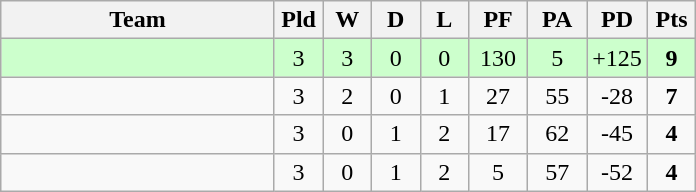<table class="wikitable" style="text-align:center;">
<tr>
<th width=175>Team</th>
<th width=25 abbr="Played">Pld</th>
<th width=25 abbr="Won">W</th>
<th width=25 abbr="Drawn">D</th>
<th width=25 abbr="Lost">L</th>
<th width=32 abbr="Points for">PF</th>
<th width=32 abbr="Points against">PA</th>
<th width=32 abbr="Points difference">PD</th>
<th width=25 abbr="Points">Pts</th>
</tr>
<tr bgcolor=ccffcc>
<td align=left></td>
<td>3</td>
<td>3</td>
<td>0</td>
<td>0</td>
<td>130</td>
<td>5</td>
<td>+125</td>
<td><strong>9</strong></td>
</tr>
<tr>
<td align=left></td>
<td>3</td>
<td>2</td>
<td>0</td>
<td>1</td>
<td>27</td>
<td>55</td>
<td>-28</td>
<td><strong>7</strong></td>
</tr>
<tr>
<td align=left></td>
<td>3</td>
<td>0</td>
<td>1</td>
<td>2</td>
<td>17</td>
<td>62</td>
<td>-45</td>
<td><strong>4</strong></td>
</tr>
<tr>
<td align=left></td>
<td>3</td>
<td>0</td>
<td>1</td>
<td>2</td>
<td>5</td>
<td>57</td>
<td>-52</td>
<td><strong>4</strong></td>
</tr>
</table>
